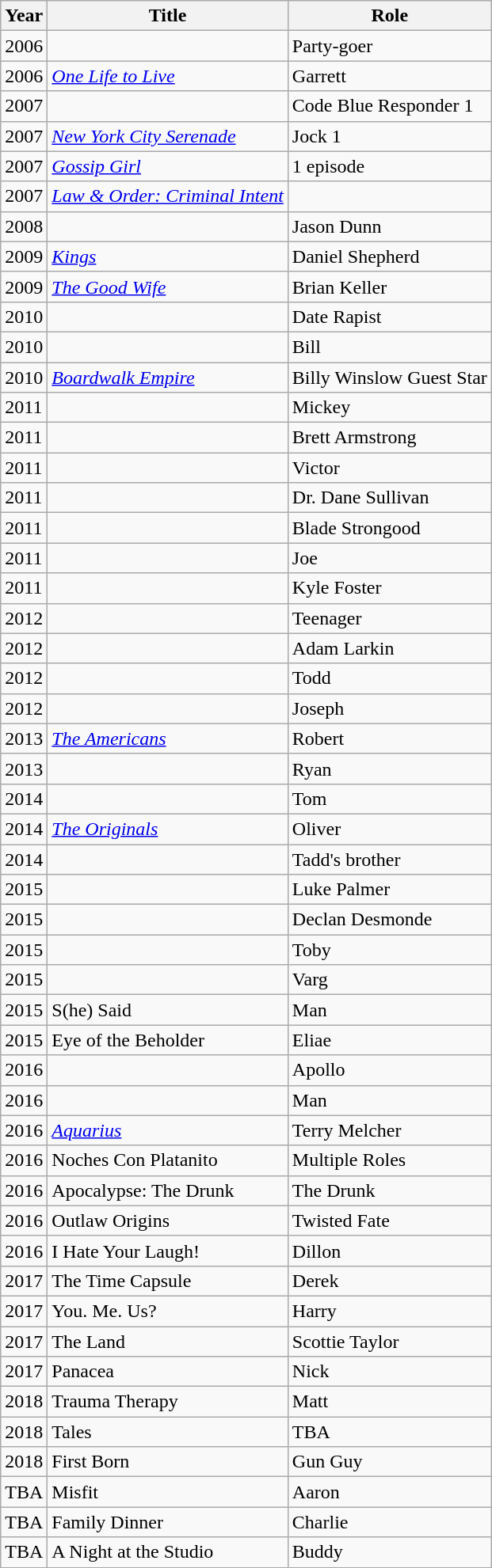<table class="wikitable sortable">
<tr>
<th>Year</th>
<th>Title</th>
<th>Role</th>
</tr>
<tr>
<td>2006</td>
<td><em></em></td>
<td>Party-goer</td>
</tr>
<tr>
<td>2006</td>
<td><em><a href='#'>One Life to Live</a></em></td>
<td>Garrett</td>
</tr>
<tr>
<td>2007</td>
<td><em></em></td>
<td>Code Blue Responder 1</td>
</tr>
<tr>
<td>2007</td>
<td><em><a href='#'>New York City Serenade</a></em></td>
<td>Jock 1</td>
</tr>
<tr>
<td>2007</td>
<td><em><a href='#'>Gossip Girl</a></em></td>
<td>  1 episode</td>
</tr>
<tr>
<td>2007</td>
<td><em><a href='#'>Law & Order: Criminal Intent</a></em></td>
<td></td>
</tr>
<tr>
<td>2008</td>
<td><em></em></td>
<td>Jason Dunn</td>
</tr>
<tr>
<td>2009</td>
<td><em><a href='#'>Kings</a></em></td>
<td>Daniel Shepherd</td>
</tr>
<tr>
<td>2009</td>
<td><em><a href='#'>The Good Wife</a></em></td>
<td>Brian Keller</td>
</tr>
<tr>
<td>2010</td>
<td><em></em></td>
<td>Date Rapist</td>
</tr>
<tr>
<td>2010</td>
<td><em></em></td>
<td>Bill</td>
</tr>
<tr>
<td>2010</td>
<td><em><a href='#'>Boardwalk Empire</a></em></td>
<td>Billy Winslow Guest Star</td>
</tr>
<tr>
<td>2011</td>
<td><em></em></td>
<td>Mickey</td>
</tr>
<tr>
<td>2011</td>
<td><em></em></td>
<td>Brett Armstrong</td>
</tr>
<tr>
<td>2011</td>
<td><em></em></td>
<td>Victor</td>
</tr>
<tr>
<td>2011</td>
<td><em></em></td>
<td>Dr. Dane Sullivan</td>
</tr>
<tr>
<td>2011</td>
<td><em></em></td>
<td>Blade Strongood</td>
</tr>
<tr>
<td>2011</td>
<td><em></em></td>
<td>Joe</td>
</tr>
<tr>
<td>2011</td>
<td><em></em></td>
<td>Kyle Foster</td>
</tr>
<tr>
<td>2012</td>
<td><em></em></td>
<td>Teenager</td>
</tr>
<tr>
<td>2012</td>
<td><em></em></td>
<td>Adam Larkin</td>
</tr>
<tr>
<td>2012</td>
<td><em></em></td>
<td>Todd</td>
</tr>
<tr>
<td>2012</td>
<td><em></em></td>
<td>Joseph</td>
</tr>
<tr>
<td>2013</td>
<td><em><a href='#'>The Americans</a></em></td>
<td>Robert</td>
</tr>
<tr>
<td>2013</td>
<td></td>
<td>Ryan</td>
</tr>
<tr>
<td>2014</td>
<td><em></em></td>
<td>Tom</td>
</tr>
<tr>
<td>2014</td>
<td><a href='#'><em>The Originals</em></a></td>
<td>Oliver</td>
</tr>
<tr>
<td>2014</td>
<td><em></em></td>
<td>Tadd's brother</td>
</tr>
<tr>
<td>2015</td>
<td><em></em></td>
<td>Luke Palmer</td>
</tr>
<tr>
<td>2015</td>
<td><em></em></td>
<td>Declan Desmonde</td>
</tr>
<tr>
<td>2015</td>
<td><em></em></td>
<td>Toby</td>
</tr>
<tr>
<td>2015</td>
<td><em></em></td>
<td>Varg</td>
</tr>
<tr>
<td>2015</td>
<td>S(he) Said</td>
<td>Man</td>
</tr>
<tr>
<td>2015</td>
<td>Eye of the Beholder</td>
<td>Eliae</td>
</tr>
<tr>
<td>2016</td>
<td><em></em></td>
<td>Apollo</td>
</tr>
<tr>
<td>2016</td>
<td><em></em></td>
<td>Man</td>
</tr>
<tr>
<td>2016</td>
<td><a href='#'><em>Aquarius</em></a></td>
<td>Terry Melcher</td>
</tr>
<tr>
<td>2016</td>
<td>Noches Con Platanito</td>
<td>Multiple Roles</td>
</tr>
<tr>
<td>2016</td>
<td>Apocalypse: The Drunk</td>
<td>The Drunk</td>
</tr>
<tr>
<td>2016</td>
<td>Outlaw Origins</td>
<td>Twisted Fate</td>
</tr>
<tr>
<td>2016</td>
<td>I Hate Your Laugh!</td>
<td>Dillon</td>
</tr>
<tr>
<td>2017</td>
<td>The Time Capsule</td>
<td>Derek</td>
</tr>
<tr>
<td>2017</td>
<td>You. Me. Us?</td>
<td>Harry</td>
</tr>
<tr>
<td>2017</td>
<td>The Land</td>
<td>Scottie Taylor</td>
</tr>
<tr>
<td>2017</td>
<td>Panacea</td>
<td>Nick</td>
</tr>
<tr>
<td>2018</td>
<td>Trauma Therapy</td>
<td>Matt</td>
</tr>
<tr>
<td>2018</td>
<td>Tales</td>
<td>TBA</td>
</tr>
<tr>
<td>2018</td>
<td>First Born</td>
<td>Gun Guy</td>
</tr>
<tr>
<td>TBA</td>
<td>Misfit</td>
<td>Aaron</td>
</tr>
<tr>
<td>TBA</td>
<td>Family Dinner</td>
<td>Charlie</td>
</tr>
<tr>
<td>TBA</td>
<td>A Night at the Studio</td>
<td>Buddy</td>
</tr>
</table>
